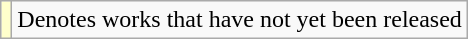<table class="wikitable">
<tr>
<td style="background:#FFFFCC;"></td>
<td>Denotes works that have not yet been released</td>
</tr>
</table>
